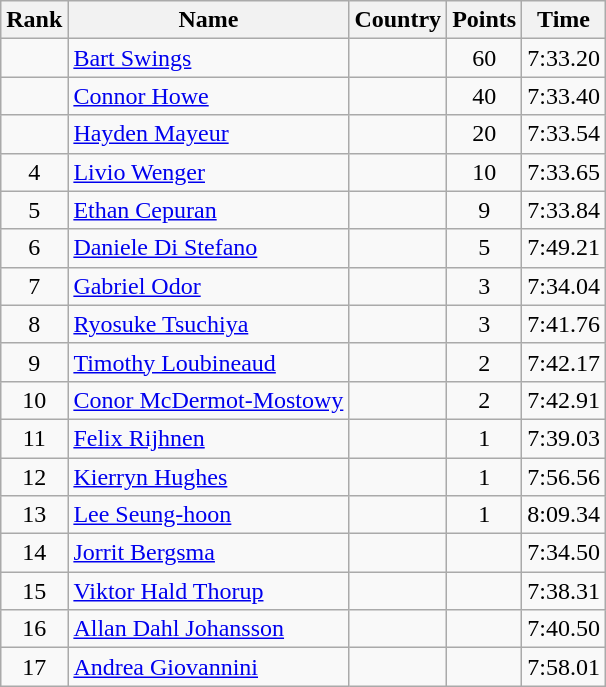<table class="wikitable sortable" style="text-align:center">
<tr>
<th>Rank</th>
<th>Name</th>
<th>Country</th>
<th>Points</th>
<th>Time</th>
</tr>
<tr>
<td></td>
<td align=left><a href='#'>Bart Swings</a></td>
<td align=left></td>
<td>60</td>
<td>7:33.20</td>
</tr>
<tr>
<td></td>
<td align=left><a href='#'>Connor Howe</a></td>
<td align=left></td>
<td>40</td>
<td>7:33.40</td>
</tr>
<tr>
<td></td>
<td align=left><a href='#'>Hayden Mayeur</a></td>
<td align=left></td>
<td>20</td>
<td>7:33.54</td>
</tr>
<tr>
<td>4</td>
<td align=left><a href='#'>Livio Wenger</a></td>
<td align=left></td>
<td>10</td>
<td>7:33.65</td>
</tr>
<tr>
<td>5</td>
<td align=left><a href='#'>Ethan Cepuran</a></td>
<td align=left></td>
<td>9</td>
<td>7:33.84</td>
</tr>
<tr>
<td>6</td>
<td align=left><a href='#'>Daniele Di Stefano</a></td>
<td align=left></td>
<td>5</td>
<td>7:49.21</td>
</tr>
<tr>
<td>7</td>
<td align=left><a href='#'>Gabriel Odor</a></td>
<td align=left></td>
<td>3</td>
<td>7:34.04</td>
</tr>
<tr>
<td>8</td>
<td align=left><a href='#'>Ryosuke Tsuchiya</a></td>
<td align=left></td>
<td>3</td>
<td>7:41.76</td>
</tr>
<tr>
<td>9</td>
<td align=left><a href='#'>Timothy Loubineaud</a></td>
<td align=left></td>
<td>2</td>
<td>7:42.17</td>
</tr>
<tr>
<td>10</td>
<td align=left><a href='#'>Conor McDermot-Mostowy</a></td>
<td align=left></td>
<td>2</td>
<td>7:42.91</td>
</tr>
<tr>
<td>11</td>
<td align=left><a href='#'>Felix Rijhnen</a></td>
<td align=left></td>
<td>1</td>
<td>7:39.03</td>
</tr>
<tr>
<td>12</td>
<td align=left><a href='#'>Kierryn Hughes</a></td>
<td align=left></td>
<td>1</td>
<td>7:56.56</td>
</tr>
<tr>
<td>13</td>
<td align=left><a href='#'>Lee Seung-hoon</a></td>
<td align=left></td>
<td>1</td>
<td>8:09.34</td>
</tr>
<tr>
<td>14</td>
<td align=left><a href='#'>Jorrit Bergsma</a></td>
<td align=left></td>
<td></td>
<td>7:34.50</td>
</tr>
<tr>
<td>15</td>
<td align=left><a href='#'>Viktor Hald Thorup</a></td>
<td align=left></td>
<td></td>
<td>7:38.31</td>
</tr>
<tr>
<td>16</td>
<td align=left><a href='#'>Allan Dahl Johansson</a></td>
<td align=left></td>
<td></td>
<td>7:40.50</td>
</tr>
<tr>
<td>17</td>
<td align=left><a href='#'>Andrea Giovannini</a></td>
<td align=left></td>
<td></td>
<td>7:58.01</td>
</tr>
</table>
